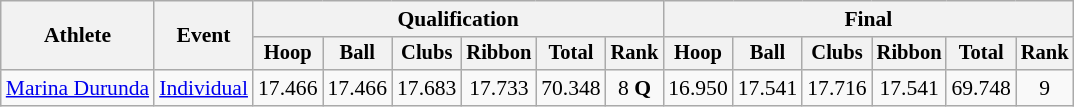<table class=wikitable style="font-size:90%">
<tr>
<th rowspan=2>Athlete</th>
<th rowspan=2>Event</th>
<th colspan=6>Qualification</th>
<th colspan=6>Final</th>
</tr>
<tr style="font-size:95%">
<th>Hoop</th>
<th>Ball</th>
<th>Clubs</th>
<th>Ribbon</th>
<th>Total</th>
<th>Rank</th>
<th>Hoop</th>
<th>Ball</th>
<th>Clubs</th>
<th>Ribbon</th>
<th>Total</th>
<th>Rank</th>
</tr>
<tr align=center>
<td align=left><a href='#'>Marina Durunda</a></td>
<td align=left><a href='#'>Individual</a></td>
<td>17.466</td>
<td>17.466</td>
<td>17.683</td>
<td>17.733</td>
<td>70.348</td>
<td>8 <strong>Q</strong></td>
<td>16.950</td>
<td>17.541</td>
<td>17.716</td>
<td>17.541</td>
<td>69.748</td>
<td>9</td>
</tr>
</table>
